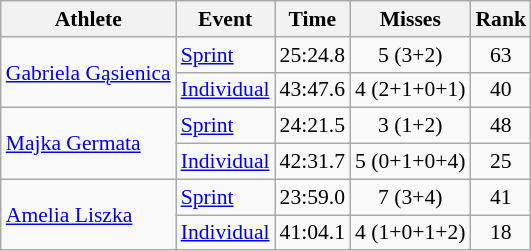<table class="wikitable" style="font-size:90%">
<tr>
<th>Athlete</th>
<th>Event</th>
<th>Time</th>
<th>Misses</th>
<th>Rank</th>
</tr>
<tr align=center>
<td align=left rowspan=2><a href='#'>Gabriela Gąsienica</a></td>
<td align=left><a href='#'>Sprint</a></td>
<td>25:24.8</td>
<td>5 (3+2)</td>
<td>63</td>
</tr>
<tr align=center>
<td align=left><a href='#'>Individual</a></td>
<td>43:47.6</td>
<td>4 (2+1+0+1)</td>
<td>40</td>
</tr>
<tr align=center>
<td align=left rowspan=2><a href='#'>Majka Germata</a></td>
<td align=left><a href='#'>Sprint</a></td>
<td>24:21.5</td>
<td>3 (1+2)</td>
<td>48</td>
</tr>
<tr align=center>
<td align=left><a href='#'>Individual</a></td>
<td>42:31.7</td>
<td>5 (0+1+0+4)</td>
<td>25</td>
</tr>
<tr align=center>
<td align=left rowspan=2><a href='#'>Amelia Liszka</a></td>
<td align=left><a href='#'>Sprint</a></td>
<td>23:59.0</td>
<td>7 (3+4)</td>
<td>41</td>
</tr>
<tr align=center>
<td align=left><a href='#'>Individual</a></td>
<td>41:04.1</td>
<td>4 (1+0+1+2)</td>
<td>18</td>
</tr>
</table>
